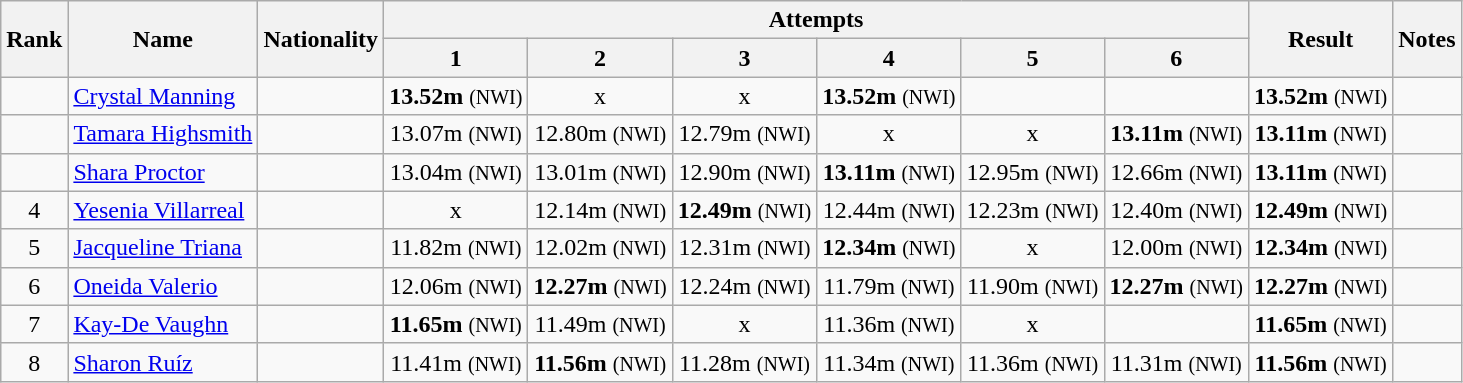<table class="wikitable sortable" style="text-align:center">
<tr>
<th rowspan=2>Rank</th>
<th rowspan=2>Name</th>
<th rowspan=2>Nationality</th>
<th colspan=6>Attempts</th>
<th rowspan=2>Result</th>
<th rowspan=2>Notes</th>
</tr>
<tr>
<th>1</th>
<th>2</th>
<th>3</th>
<th>4</th>
<th>5</th>
<th>6</th>
</tr>
<tr>
<td align=center></td>
<td align=left><a href='#'>Crystal Manning</a></td>
<td align=left></td>
<td><strong>13.52m</strong> <small>(NWI)</small></td>
<td>x</td>
<td>x</td>
<td><strong>13.52m</strong> <small>(NWI)</small></td>
<td></td>
<td></td>
<td><strong>13.52m</strong> <small>(NWI)</small></td>
<td></td>
</tr>
<tr>
<td align=center></td>
<td align=left><a href='#'>Tamara Highsmith</a></td>
<td align=left></td>
<td>13.07m <small>(NWI)</small></td>
<td>12.80m <small>(NWI)</small></td>
<td>12.79m <small>(NWI)</small></td>
<td>x</td>
<td>x</td>
<td><strong>13.11m</strong> <small>(NWI)</small></td>
<td><strong>13.11m</strong> <small>(NWI)</small></td>
<td></td>
</tr>
<tr>
<td align=center></td>
<td align=left><a href='#'>Shara Proctor</a></td>
<td align=left></td>
<td>13.04m <small>(NWI)</small></td>
<td>13.01m <small>(NWI)</small></td>
<td>12.90m <small>(NWI)</small></td>
<td><strong>13.11m</strong> <small>(NWI)</small></td>
<td>12.95m <small>(NWI)</small></td>
<td>12.66m <small>(NWI)</small></td>
<td><strong>13.11m</strong> <small>(NWI)</small></td>
<td></td>
</tr>
<tr>
<td align=center>4</td>
<td align=left><a href='#'>Yesenia Villarreal</a></td>
<td align=left></td>
<td>x</td>
<td>12.14m <small>(NWI)</small></td>
<td><strong>12.49m</strong> <small>(NWI)</small></td>
<td>12.44m <small>(NWI)</small></td>
<td>12.23m <small>(NWI)</small></td>
<td>12.40m <small>(NWI)</small></td>
<td><strong>12.49m</strong> <small>(NWI)</small></td>
<td></td>
</tr>
<tr>
<td align=center>5</td>
<td align=left><a href='#'>Jacqueline Triana</a></td>
<td align=left></td>
<td>11.82m <small>(NWI)</small></td>
<td>12.02m <small>(NWI)</small></td>
<td>12.31m <small>(NWI)</small></td>
<td><strong>12.34m</strong> <small>(NWI)</small></td>
<td>x</td>
<td>12.00m <small>(NWI)</small></td>
<td><strong>12.34m</strong> <small>(NWI)</small></td>
<td></td>
</tr>
<tr>
<td align=center>6</td>
<td align=left><a href='#'>Oneida Valerio</a></td>
<td align=left></td>
<td>12.06m <small>(NWI)</small></td>
<td><strong>12.27m</strong> <small>(NWI)</small></td>
<td>12.24m <small>(NWI)</small></td>
<td>11.79m <small>(NWI)</small></td>
<td>11.90m <small>(NWI)</small></td>
<td><strong>12.27m</strong> <small>(NWI)</small></td>
<td><strong>12.27m</strong> <small>(NWI)</small></td>
<td></td>
</tr>
<tr>
<td align=center>7</td>
<td align=left><a href='#'>Kay-De Vaughn</a></td>
<td align=left></td>
<td><strong>11.65m</strong> <small>(NWI)</small></td>
<td>11.49m <small>(NWI)</small></td>
<td>x</td>
<td>11.36m <small>(NWI)</small></td>
<td>x</td>
<td></td>
<td><strong>11.65m</strong> <small>(NWI)</small></td>
<td></td>
</tr>
<tr>
<td align=center>8</td>
<td align=left><a href='#'>Sharon Ruíz</a></td>
<td align=left></td>
<td>11.41m <small>(NWI)</small></td>
<td><strong>11.56m</strong> <small>(NWI)</small></td>
<td>11.28m <small>(NWI)</small></td>
<td>11.34m <small>(NWI)</small></td>
<td>11.36m <small>(NWI)</small></td>
<td>11.31m <small>(NWI)</small></td>
<td><strong>11.56m</strong> <small>(NWI)</small></td>
<td></td>
</tr>
</table>
